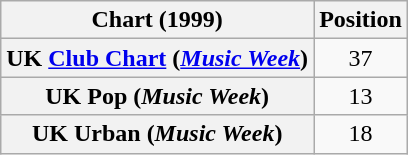<table class="wikitable sortable plainrowheaders" style="text-align:center">
<tr>
<th>Chart (1999)</th>
<th>Position</th>
</tr>
<tr>
<th scope="row">UK <a href='#'>Club Chart</a> (<em><a href='#'>Music Week</a></em>)</th>
<td>37</td>
</tr>
<tr>
<th scope="row">UK Pop (<em>Music Week</em>)</th>
<td>13</td>
</tr>
<tr>
<th scope="row">UK Urban (<em>Music Week</em>)</th>
<td>18</td>
</tr>
</table>
